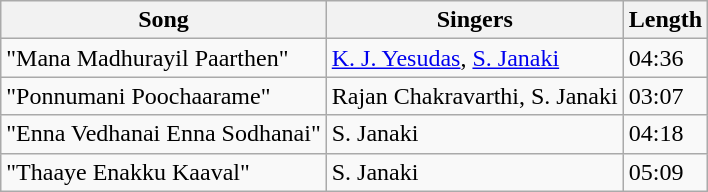<table class="wikitable">
<tr>
<th>Song</th>
<th>Singers</th>
<th>Length</th>
</tr>
<tr>
<td>"Mana Madhurayil Paarthen"</td>
<td><a href='#'>K. J. Yesudas</a>, <a href='#'>S. Janaki</a></td>
<td>04:36</td>
</tr>
<tr>
<td>"Ponnumani Poochaarame"</td>
<td>Rajan Chakravarthi, S. Janaki</td>
<td>03:07</td>
</tr>
<tr>
<td>"Enna Vedhanai Enna Sodhanai"</td>
<td>S. Janaki</td>
<td>04:18</td>
</tr>
<tr>
<td>"Thaaye Enakku Kaaval"</td>
<td>S. Janaki</td>
<td>05:09</td>
</tr>
</table>
